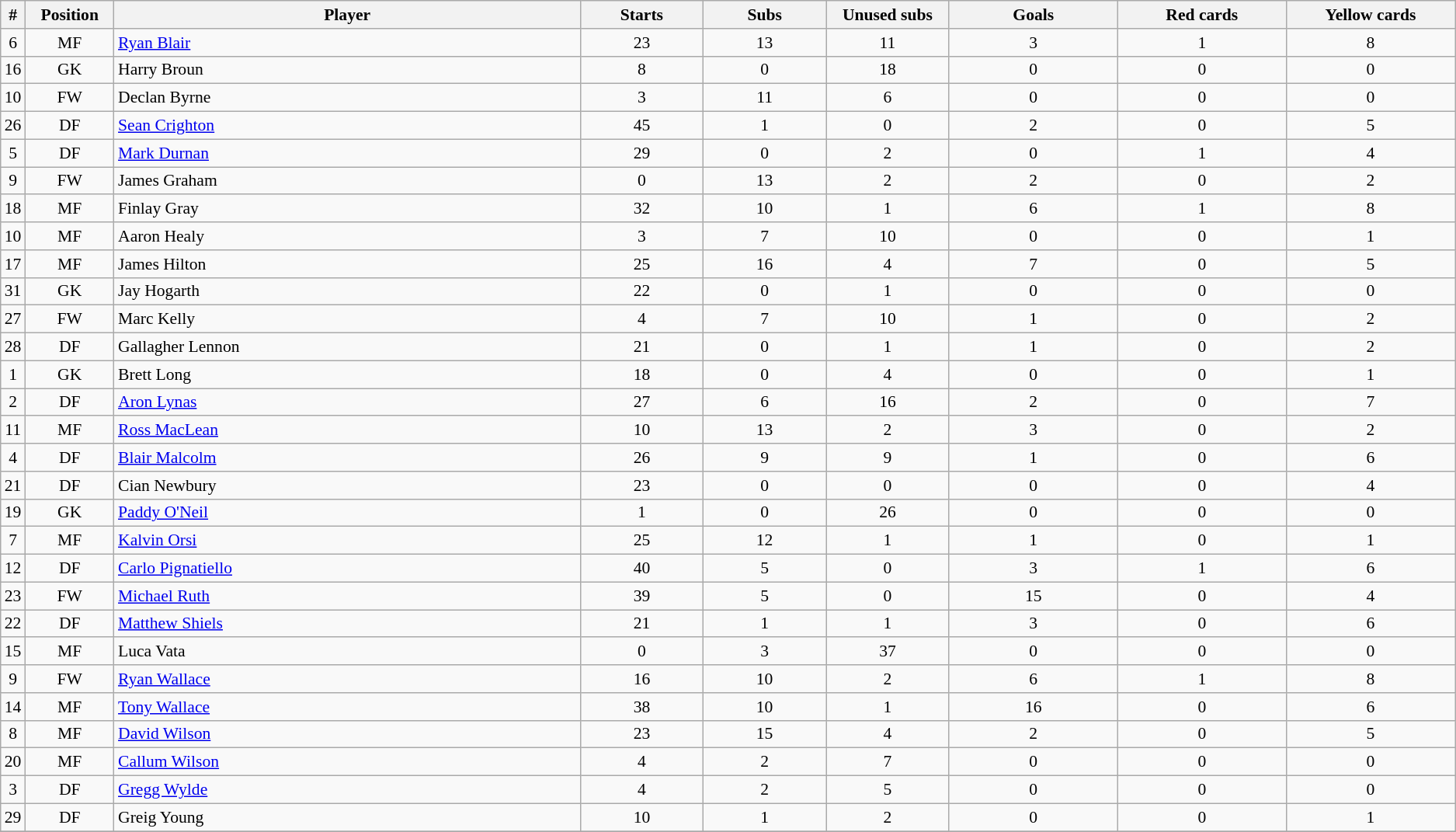<table class="wikitable sortable" style="font-size:90%; text-align:center">
<tr>
<th>#</th>
<th style="width:70px">Position</th>
<th style="width:400px">Player</th>
<th style="width:100px">Starts</th>
<th style="width:100px">Subs</th>
<th style="width:100px">Unused subs</th>
<th style="width:140px">Goals </th>
<th style="width:140px">Red cards </th>
<th style="width:140px">Yellow cards </th>
</tr>
<tr>
<td>6</td>
<td>MF</td>
<td style="text-align:left"> <a href='#'>Ryan Blair</a></td>
<td>23</td>
<td>13</td>
<td>11</td>
<td>3</td>
<td>1</td>
<td>8</td>
</tr>
<tr>
<td>16</td>
<td>GK</td>
<td style="text-align:left"> Harry Broun</td>
<td>8</td>
<td>0</td>
<td>18</td>
<td>0</td>
<td>0</td>
<td>0</td>
</tr>
<tr>
<td>10</td>
<td>FW</td>
<td style="text-align:left"> Declan Byrne</td>
<td>3</td>
<td>11</td>
<td>6</td>
<td>0</td>
<td>0</td>
<td>0</td>
</tr>
<tr>
<td>26</td>
<td>DF</td>
<td style="text-align:left"> <a href='#'>Sean Crighton</a></td>
<td>45</td>
<td>1</td>
<td>0</td>
<td>2</td>
<td>0</td>
<td>5</td>
</tr>
<tr>
<td>5</td>
<td>DF</td>
<td style="text-align:left"> <a href='#'>Mark Durnan</a></td>
<td>29</td>
<td>0</td>
<td>2</td>
<td>0</td>
<td>1</td>
<td>4</td>
</tr>
<tr>
<td>9</td>
<td>FW</td>
<td style="text-align:left"> James Graham</td>
<td>0</td>
<td>13</td>
<td>2</td>
<td>2</td>
<td>0</td>
<td>2</td>
</tr>
<tr>
<td>18</td>
<td>MF</td>
<td style="text-align:left"> Finlay Gray</td>
<td>32</td>
<td>10</td>
<td>1</td>
<td>6</td>
<td>1</td>
<td>8</td>
</tr>
<tr>
<td>10</td>
<td>MF</td>
<td style="text-align:left"> Aaron Healy</td>
<td>3</td>
<td>7</td>
<td>10</td>
<td>0</td>
<td>0</td>
<td>1</td>
</tr>
<tr>
<td>17</td>
<td>MF</td>
<td style="text-align:left"> James Hilton</td>
<td>25</td>
<td>16</td>
<td>4</td>
<td>7</td>
<td>0</td>
<td>5</td>
</tr>
<tr>
<td>31</td>
<td>GK</td>
<td style="text-align:left"> Jay Hogarth</td>
<td>22</td>
<td>0</td>
<td>1</td>
<td>0</td>
<td>0</td>
<td>0</td>
</tr>
<tr>
<td>27</td>
<td>FW</td>
<td style="text-align:left"> Marc Kelly</td>
<td>4</td>
<td>7</td>
<td>10</td>
<td>1</td>
<td>0</td>
<td>2</td>
</tr>
<tr>
<td>28</td>
<td>DF</td>
<td style="text-align:left"> Gallagher Lennon</td>
<td>21</td>
<td>0</td>
<td>1</td>
<td>1</td>
<td>0</td>
<td>2</td>
</tr>
<tr>
<td>1</td>
<td>GK</td>
<td style="text-align:left"> Brett Long</td>
<td>18</td>
<td>0</td>
<td>4</td>
<td>0</td>
<td>0</td>
<td>1</td>
</tr>
<tr>
<td>2</td>
<td>DF</td>
<td style="text-align:left"> <a href='#'>Aron Lynas</a></td>
<td>27</td>
<td>6</td>
<td>16</td>
<td>2</td>
<td>0</td>
<td>7</td>
</tr>
<tr>
<td>11</td>
<td>MF</td>
<td style="text-align:left"> <a href='#'>Ross MacLean</a></td>
<td>10</td>
<td>13</td>
<td>2</td>
<td>3</td>
<td>0</td>
<td>2</td>
</tr>
<tr>
<td>4</td>
<td>DF</td>
<td style="text-align:left"> <a href='#'>Blair Malcolm</a></td>
<td>26</td>
<td>9</td>
<td>9</td>
<td>1</td>
<td>0</td>
<td>6</td>
</tr>
<tr>
<td>21</td>
<td>DF</td>
<td style="text-align:left"> Cian Newbury</td>
<td>23</td>
<td>0</td>
<td>0</td>
<td>0</td>
<td>0</td>
<td>4</td>
</tr>
<tr>
<td>19</td>
<td>GK</td>
<td style="text-align:left"> <a href='#'>Paddy O'Neil</a></td>
<td>1</td>
<td>0</td>
<td>26</td>
<td>0</td>
<td>0</td>
<td>0</td>
</tr>
<tr>
<td>7</td>
<td>MF</td>
<td style="text-align:left"> <a href='#'>Kalvin Orsi</a></td>
<td>25</td>
<td>12</td>
<td>1</td>
<td>1</td>
<td>0</td>
<td>1</td>
</tr>
<tr>
<td>12</td>
<td>DF</td>
<td style="text-align:left"> <a href='#'>Carlo Pignatiello</a></td>
<td>40</td>
<td>5</td>
<td>0</td>
<td>3</td>
<td>1</td>
<td>6</td>
</tr>
<tr>
<td>23</td>
<td>FW</td>
<td style="text-align:left"> <a href='#'>Michael Ruth</a></td>
<td>39</td>
<td>5</td>
<td>0</td>
<td>15</td>
<td>0</td>
<td>4</td>
</tr>
<tr>
<td>22</td>
<td>DF</td>
<td style="text-align:left"> <a href='#'>Matthew Shiels</a></td>
<td>21</td>
<td>1</td>
<td>1</td>
<td>3</td>
<td>0</td>
<td>6</td>
</tr>
<tr>
<td>15</td>
<td>MF</td>
<td style="text-align:left"> Luca Vata</td>
<td>0</td>
<td>3</td>
<td>37</td>
<td>0</td>
<td>0</td>
<td>0</td>
</tr>
<tr>
<td>9</td>
<td>FW</td>
<td style="text-align:left"> <a href='#'>Ryan Wallace</a></td>
<td>16</td>
<td>10</td>
<td>2</td>
<td>6</td>
<td>1</td>
<td>8</td>
</tr>
<tr>
<td>14</td>
<td>MF</td>
<td style="text-align:left"> <a href='#'>Tony Wallace</a></td>
<td>38</td>
<td>10</td>
<td>1</td>
<td>16</td>
<td>0</td>
<td>6</td>
</tr>
<tr>
<td>8</td>
<td>MF</td>
<td style="text-align:left"> <a href='#'>David Wilson</a></td>
<td>23</td>
<td>15</td>
<td>4</td>
<td>2</td>
<td>0</td>
<td>5</td>
</tr>
<tr>
<td>20</td>
<td>MF</td>
<td style="text-align:left"> <a href='#'>Callum Wilson</a></td>
<td>4</td>
<td>2</td>
<td>7</td>
<td>0</td>
<td>0</td>
<td>0</td>
</tr>
<tr>
<td>3</td>
<td>DF</td>
<td style="text-align:left"> <a href='#'>Gregg Wylde</a></td>
<td>4</td>
<td>2</td>
<td>5</td>
<td>0</td>
<td>0</td>
<td>0</td>
</tr>
<tr>
<td>29</td>
<td>DF</td>
<td style="text-align:left"> Greig Young</td>
<td>10</td>
<td>1</td>
<td>2</td>
<td>0</td>
<td>0</td>
<td>1</td>
</tr>
<tr>
</tr>
</table>
